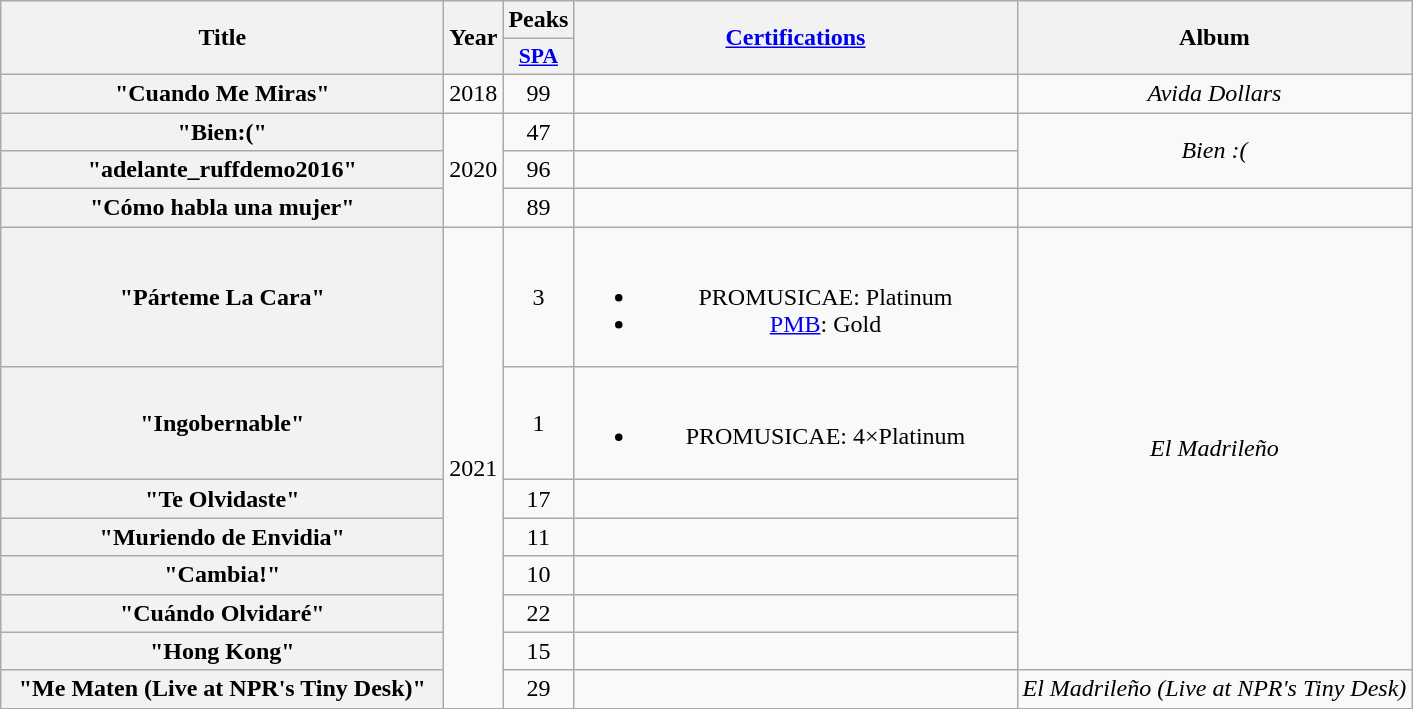<table class="wikitable plainrowheaders" style="text-align:center;">
<tr>
<th scope="col" rowspan="2" style="width:18em;">Title</th>
<th scope="col" rowspan="2">Year</th>
<th scope="col" colspan="1">Peaks</th>
<th scope="col" rowspan="2" style="width:18em;"><a href='#'>Certifications</a></th>
<th scope="col" rowspan="2">Album</th>
</tr>
<tr>
<th scope="col" style="width:2.8em;font-size:90%;"><a href='#'>SPA</a><br></th>
</tr>
<tr>
<th scope="row">"Cuando Me Miras"<br></th>
<td>2018</td>
<td>99</td>
<td></td>
<td><em>Avida Dollars</em></td>
</tr>
<tr>
<th scope="row">"Bien:("<br></th>
<td rowspan="3">2020</td>
<td>47</td>
<td></td>
<td rowspan="2"><em>Bien :(</em></td>
</tr>
<tr>
<th scope="row">"adelante_ruffdemo2016"</th>
<td>96</td>
<td></td>
</tr>
<tr>
<th scope="row">"Cómo habla una mujer"<br></th>
<td>89</td>
<td></td>
<td></td>
</tr>
<tr>
<th scope="row">"Párteme La Cara"<br></th>
<td rowspan="8">2021</td>
<td>3</td>
<td><br><ul><li>PROMUSICAE: Platinum</li><li><a href='#'>PMB</a>: Gold</li></ul></td>
<td rowspan="7"><em>El Madrileño</em></td>
</tr>
<tr>
<th scope="row">"Ingobernable"<br></th>
<td>1</td>
<td><br><ul><li>PROMUSICAE: 4×Platinum</li></ul></td>
</tr>
<tr>
<th scope="row">"Te Olvidaste"<br></th>
<td>17</td>
<td></td>
</tr>
<tr>
<th scope="row">"Muriendo de Envidia"<br></th>
<td>11</td>
<td></td>
</tr>
<tr>
<th scope="row">"Cambia!"<br></th>
<td>10</td>
<td></td>
</tr>
<tr>
<th scope="row">"Cuándo Olvidaré"<br></th>
<td>22</td>
<td></td>
</tr>
<tr>
<th scope="row">"Hong Kong"<br></th>
<td>15</td>
<td></td>
</tr>
<tr>
<th scope="row">"Me Maten (Live at NPR's Tiny Desk)"<br></th>
<td>29</td>
<td></td>
<td><em>El Madrileño (Live at NPR's Tiny Desk)</em></td>
</tr>
</table>
